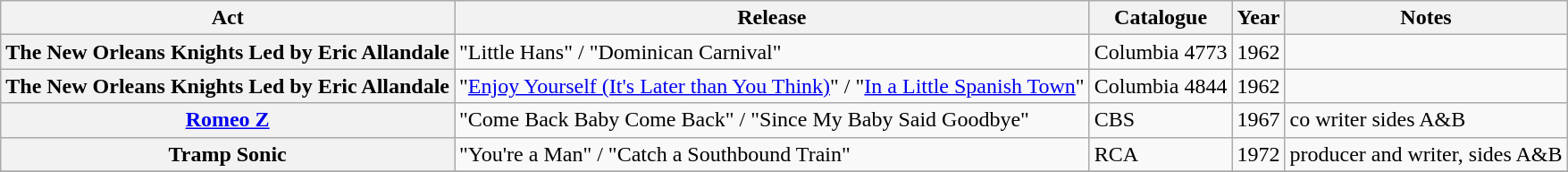<table class="wikitable plainrowheaders sortable">
<tr>
<th scope="col" class="unsortable">Act</th>
<th scope="col">Release</th>
<th scope="col">Catalogue</th>
<th scope="col">Year</th>
<th scope="col" class="unsortable">Notes</th>
</tr>
<tr>
<th scope="row">The New Orleans Knights Led by Eric Allandale</th>
<td>"Little Hans" / "Dominican Carnival"</td>
<td>Columbia 4773</td>
<td>1962</td>
<td></td>
</tr>
<tr>
<th scope="row">The New Orleans Knights Led by Eric Allandale</th>
<td>"<a href='#'>Enjoy Yourself (It's Later than You Think)</a>" / "<a href='#'>In a Little Spanish Town</a>"</td>
<td>Columbia 4844</td>
<td>1962</td>
<td></td>
</tr>
<tr>
<th scope="row"><a href='#'>Romeo Z</a></th>
<td>"Come Back Baby Come Back" / "Since My Baby Said Goodbye"</td>
<td>CBS</td>
<td>1967</td>
<td>co writer sides A&B</td>
</tr>
<tr>
<th scope="row">Tramp Sonic</th>
<td>"You're a Man" / "Catch a Southbound Train"</td>
<td>RCA</td>
<td>1972</td>
<td>producer and writer, sides A&B</td>
</tr>
<tr>
</tr>
</table>
